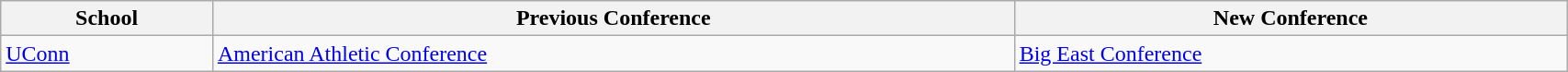<table class="wikitable sortable" style="width:90%; font-size:100%; text-align:left;">
<tr>
<th><strong>School</strong></th>
<th><strong>Previous Conference</strong></th>
<th><strong>New Conference</strong></th>
</tr>
<tr>
<td><a href='#'>UConn</a></td>
<td><a href='#'>American Athletic Conference</a></td>
<td><a href='#'>Big East Conference</a></td>
</tr>
</table>
